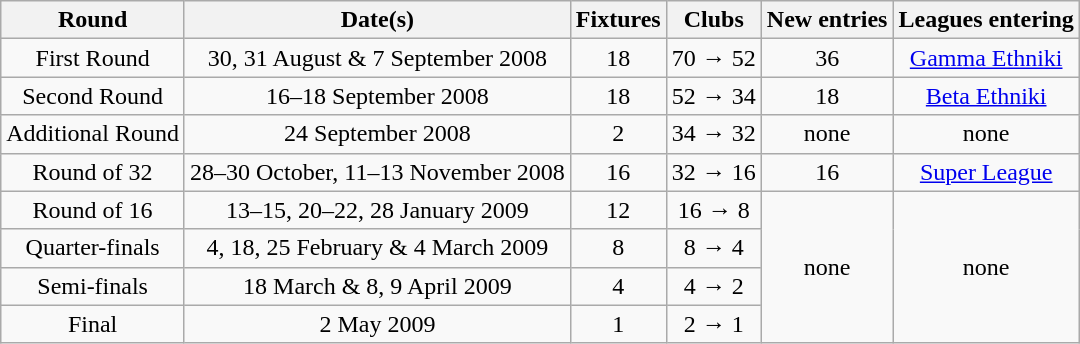<table class="wikitable" style="text-align:center">
<tr>
<th>Round</th>
<th>Date(s)</th>
<th>Fixtures</th>
<th>Clubs</th>
<th>New entries</th>
<th>Leagues entering</th>
</tr>
<tr>
<td>First Round</td>
<td>30, 31 August & 7 September 2008</td>
<td>18</td>
<td>70 → 52</td>
<td>36</td>
<td><a href='#'>Gamma Ethniki</a></td>
</tr>
<tr>
<td>Second Round</td>
<td>16–18 September 2008</td>
<td>18</td>
<td>52 → 34</td>
<td>18</td>
<td><a href='#'>Beta Ethniki</a></td>
</tr>
<tr>
<td>Additional Round</td>
<td>24 September 2008</td>
<td>2</td>
<td>34 → 32</td>
<td>none</td>
<td>none</td>
</tr>
<tr>
<td>Round of 32</td>
<td>28–30 October, 11–13 November 2008</td>
<td>16</td>
<td>32 → 16</td>
<td>16</td>
<td><a href='#'>Super League</a></td>
</tr>
<tr>
<td>Round of 16</td>
<td>13–15, 20–22, 28 January 2009</td>
<td>12</td>
<td>16 → 8</td>
<td rowspan="4">none</td>
<td rowspan="4">none</td>
</tr>
<tr>
<td>Quarter-finals</td>
<td>4, 18, 25 February & 4 March 2009</td>
<td>8</td>
<td>8 → 4</td>
</tr>
<tr>
<td>Semi-finals</td>
<td>18 March & 8, 9 April 2009</td>
<td>4</td>
<td>4 → 2</td>
</tr>
<tr>
<td>Final</td>
<td>2 May 2009</td>
<td>1</td>
<td>2 → 1</td>
</tr>
</table>
